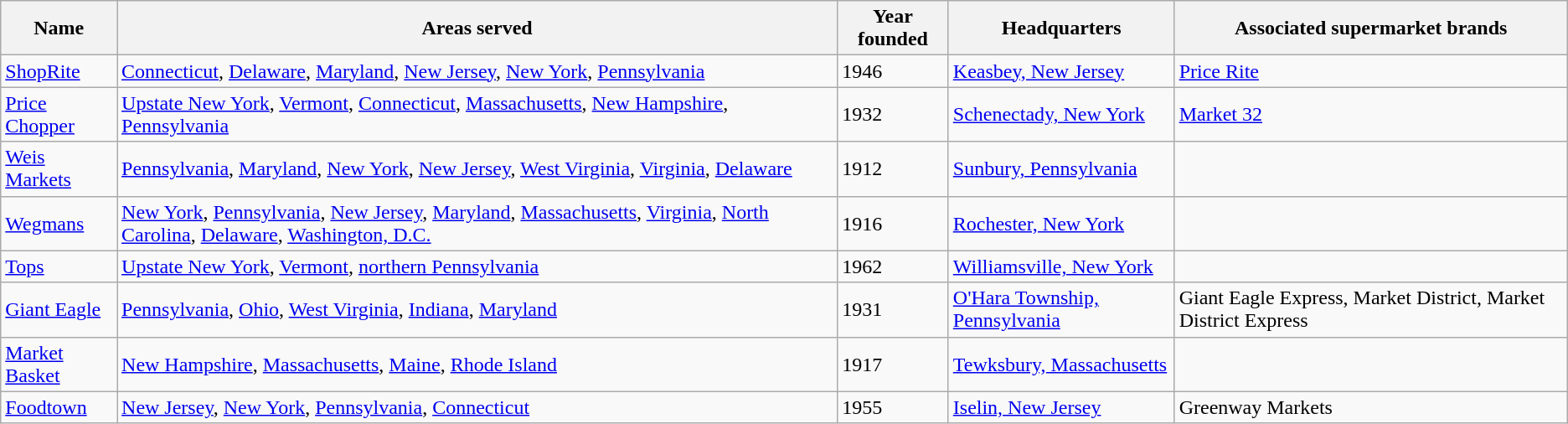<table class="wikitable">
<tr>
<th>Name</th>
<th>Areas served</th>
<th>Year founded</th>
<th>Headquarters</th>
<th>Associated supermarket brands</th>
</tr>
<tr>
<td><a href='#'>ShopRite</a></td>
<td><a href='#'>Connecticut</a>, <a href='#'>Delaware</a>, <a href='#'>Maryland</a>, <a href='#'>New Jersey</a>, <a href='#'>New York</a>, <a href='#'>Pennsylvania</a></td>
<td>1946</td>
<td><a href='#'>Keasbey, New Jersey</a></td>
<td><a href='#'>Price Rite</a></td>
</tr>
<tr>
<td><a href='#'>Price Chopper</a></td>
<td><a href='#'>Upstate New York</a>, <a href='#'>Vermont</a>, <a href='#'>Connecticut</a>, <a href='#'>Massachusetts</a>, <a href='#'>New Hampshire</a>, <a href='#'>Pennsylvania</a></td>
<td>1932</td>
<td><a href='#'>Schenectady, New York</a></td>
<td><a href='#'>Market 32</a></td>
</tr>
<tr>
<td><a href='#'>Weis Markets</a></td>
<td><a href='#'>Pennsylvania</a>, <a href='#'>Maryland</a>, <a href='#'>New York</a>, <a href='#'>New Jersey</a>, <a href='#'>West Virginia</a>, <a href='#'>Virginia</a>, <a href='#'>Delaware</a></td>
<td>1912</td>
<td><a href='#'>Sunbury, Pennsylvania</a></td>
<td></td>
</tr>
<tr>
<td><a href='#'>Wegmans</a></td>
<td><a href='#'>New York</a>, <a href='#'>Pennsylvania</a>, <a href='#'>New Jersey</a>, <a href='#'>Maryland</a>, <a href='#'>Massachusetts</a>, <a href='#'>Virginia</a>, <a href='#'>North Carolina</a>, <a href='#'>Delaware</a>, <a href='#'>Washington, D.C.</a></td>
<td>1916</td>
<td><a href='#'>Rochester, New York</a></td>
<td></td>
</tr>
<tr>
<td><a href='#'>Tops</a></td>
<td><a href='#'>Upstate New York</a>, <a href='#'>Vermont</a>, <a href='#'>northern Pennsylvania</a></td>
<td>1962</td>
<td><a href='#'>Williamsville, New York</a></td>
<td></td>
</tr>
<tr>
<td><a href='#'>Giant Eagle</a></td>
<td><a href='#'>Pennsylvania</a>, <a href='#'>Ohio</a>, <a href='#'>West Virginia</a>, <a href='#'>Indiana</a>, <a href='#'>Maryland</a></td>
<td>1931</td>
<td><a href='#'>O'Hara Township, Pennsylvania</a></td>
<td>Giant Eagle Express, Market District, Market District Express</td>
</tr>
<tr>
<td><a href='#'>Market Basket</a></td>
<td><a href='#'>New Hampshire</a>, <a href='#'>Massachusetts</a>, <a href='#'>Maine</a>, <a href='#'>Rhode Island</a></td>
<td>1917</td>
<td><a href='#'>Tewksbury, Massachusetts</a></td>
<td></td>
</tr>
<tr>
<td><a href='#'>Foodtown</a></td>
<td><a href='#'>New Jersey</a>, <a href='#'>New York</a>, <a href='#'>Pennsylvania</a>, <a href='#'>Connecticut</a></td>
<td>1955</td>
<td><a href='#'>Iselin, New Jersey</a></td>
<td>Greenway Markets</td>
</tr>
</table>
